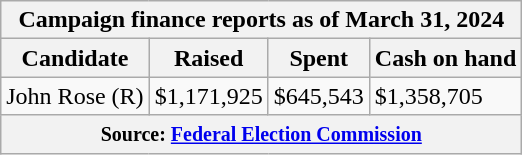<table class="wikitable sortable">
<tr>
<th colspan=4>Campaign finance reports as of March 31, 2024</th>
</tr>
<tr style="text-align:center;">
<th>Candidate</th>
<th>Raised</th>
<th>Spent</th>
<th>Cash on hand</th>
</tr>
<tr>
<td>John Rose (R)</td>
<td>$1,171,925</td>
<td>$645,543</td>
<td>$1,358,705</td>
</tr>
<tr>
<th colspan="4"><small>Source: <a href='#'>Federal Election Commission</a></small></th>
</tr>
</table>
